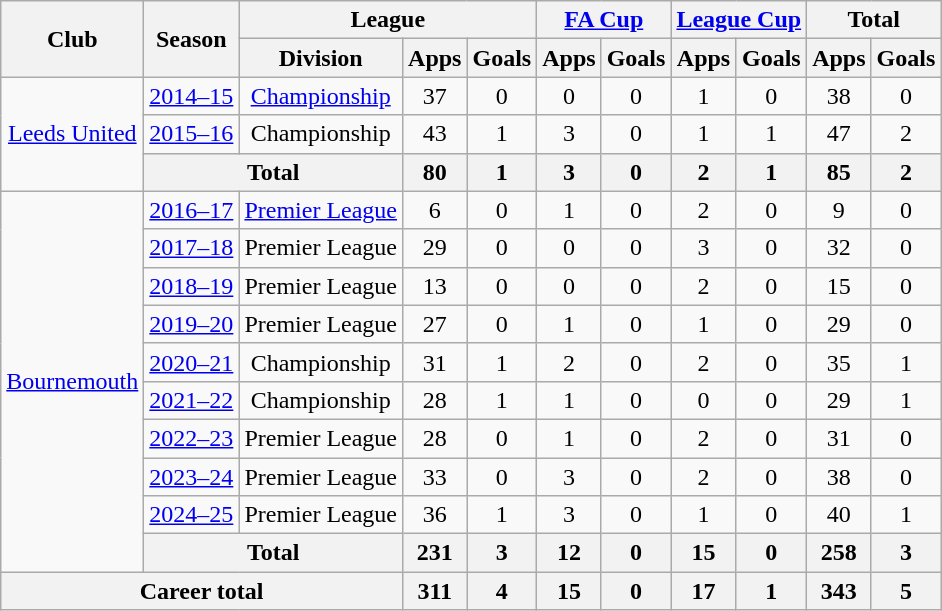<table class="wikitable" style="text-align: center;">
<tr>
<th rowspan="2">Club</th>
<th rowspan="2">Season</th>
<th colspan="3">League</th>
<th colspan="2"><a href='#'>FA Cup</a></th>
<th colspan="2"><a href='#'>League Cup</a></th>
<th colspan="2">Total</th>
</tr>
<tr>
<th>Division</th>
<th>Apps</th>
<th>Goals</th>
<th>Apps</th>
<th>Goals</th>
<th>Apps</th>
<th>Goals</th>
<th>Apps</th>
<th>Goals</th>
</tr>
<tr>
<td rowspan="3"><a href='#'>Leeds United</a></td>
<td><a href='#'>2014–15</a></td>
<td><a href='#'>Championship</a></td>
<td>37</td>
<td>0</td>
<td>0</td>
<td>0</td>
<td>1</td>
<td>0</td>
<td>38</td>
<td>0</td>
</tr>
<tr>
<td><a href='#'>2015–16</a></td>
<td>Championship</td>
<td>43</td>
<td>1</td>
<td>3</td>
<td>0</td>
<td>1</td>
<td>1</td>
<td>47</td>
<td>2</td>
</tr>
<tr>
<th colspan="2">Total</th>
<th>80</th>
<th>1</th>
<th>3</th>
<th>0</th>
<th>2</th>
<th>1</th>
<th>85</th>
<th>2</th>
</tr>
<tr>
<td rowspan="10"><a href='#'>Bournemouth</a></td>
<td><a href='#'>2016–17</a></td>
<td><a href='#'>Premier League</a></td>
<td>6</td>
<td>0</td>
<td>1</td>
<td>0</td>
<td>2</td>
<td>0</td>
<td>9</td>
<td>0</td>
</tr>
<tr>
<td><a href='#'>2017–18</a></td>
<td>Premier League</td>
<td>29</td>
<td>0</td>
<td>0</td>
<td>0</td>
<td>3</td>
<td>0</td>
<td>32</td>
<td>0</td>
</tr>
<tr>
<td><a href='#'>2018–19</a></td>
<td>Premier League</td>
<td>13</td>
<td>0</td>
<td>0</td>
<td>0</td>
<td>2</td>
<td>0</td>
<td>15</td>
<td>0</td>
</tr>
<tr>
<td><a href='#'>2019–20</a></td>
<td>Premier League</td>
<td>27</td>
<td>0</td>
<td>1</td>
<td>0</td>
<td>1</td>
<td>0</td>
<td>29</td>
<td>0</td>
</tr>
<tr>
<td><a href='#'>2020–21</a></td>
<td>Championship</td>
<td>31</td>
<td>1</td>
<td>2</td>
<td>0</td>
<td>2</td>
<td>0</td>
<td>35</td>
<td>1</td>
</tr>
<tr>
<td><a href='#'>2021–22</a></td>
<td>Championship</td>
<td>28</td>
<td>1</td>
<td>1</td>
<td>0</td>
<td>0</td>
<td>0</td>
<td>29</td>
<td>1</td>
</tr>
<tr>
<td><a href='#'>2022–23</a></td>
<td>Premier League</td>
<td>28</td>
<td>0</td>
<td>1</td>
<td>0</td>
<td>2</td>
<td>0</td>
<td>31</td>
<td>0</td>
</tr>
<tr>
<td><a href='#'>2023–24</a></td>
<td>Premier League</td>
<td>33</td>
<td>0</td>
<td>3</td>
<td>0</td>
<td>2</td>
<td>0</td>
<td>38</td>
<td>0</td>
</tr>
<tr>
<td><a href='#'>2024–25</a></td>
<td>Premier League</td>
<td>36</td>
<td>1</td>
<td>3</td>
<td>0</td>
<td>1</td>
<td>0</td>
<td>40</td>
<td>1</td>
</tr>
<tr>
<th colspan="2">Total</th>
<th>231</th>
<th>3</th>
<th>12</th>
<th>0</th>
<th>15</th>
<th>0</th>
<th>258</th>
<th>3</th>
</tr>
<tr>
<th colspan="3">Career total</th>
<th>311</th>
<th>4</th>
<th>15</th>
<th>0</th>
<th>17</th>
<th>1</th>
<th>343</th>
<th>5</th>
</tr>
</table>
